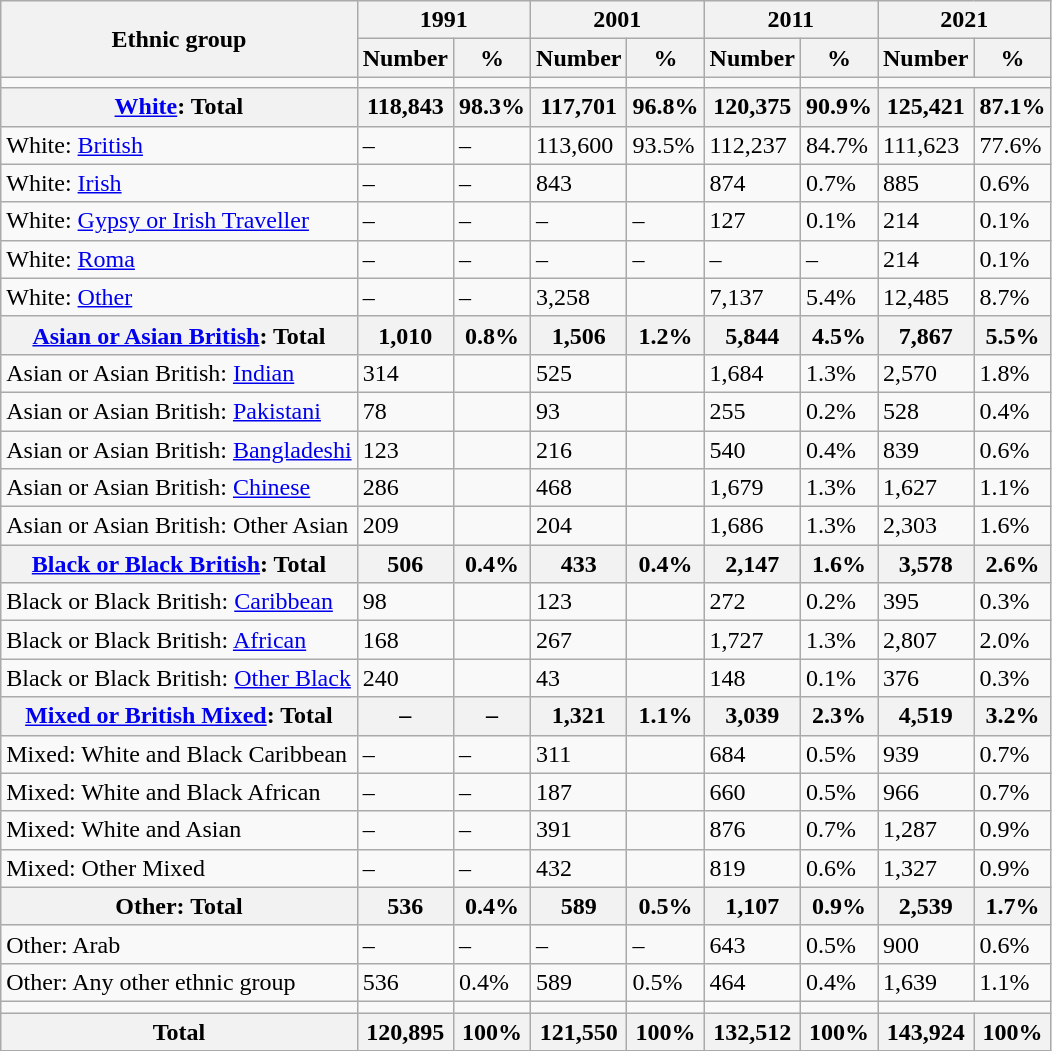<table class="wikitable sortable mw-collapsible mw-collapsed">
<tr>
<th rowspan="2">Ethnic group</th>
<th colspan="2">1991</th>
<th colspan="2">2001</th>
<th colspan="2">2011</th>
<th colspan="2">2021</th>
</tr>
<tr>
<th>Number</th>
<th>%</th>
<th>Number</th>
<th>%</th>
<th>Number</th>
<th>%</th>
<th>Number</th>
<th>%</th>
</tr>
<tr>
<td></td>
<td></td>
<td></td>
<td></td>
<td></td>
<td></td>
<td></td>
</tr>
<tr>
<th><a href='#'>White</a>: Total</th>
<th>118,843</th>
<th>98.3%</th>
<th>117,701</th>
<th>96.8%</th>
<th>120,375</th>
<th>90.9%</th>
<th>125,421</th>
<th>87.1%</th>
</tr>
<tr>
<td>White: <a href='#'>British</a></td>
<td>–</td>
<td>–</td>
<td>113,600</td>
<td>93.5%</td>
<td>112,237</td>
<td>84.7%</td>
<td>111,623</td>
<td>77.6%</td>
</tr>
<tr>
<td>White: <a href='#'>Irish</a></td>
<td>–</td>
<td>–</td>
<td>843</td>
<td></td>
<td>874</td>
<td>0.7%</td>
<td>885</td>
<td>0.6%</td>
</tr>
<tr>
<td>White: <a href='#'>Gypsy or Irish Traveller</a></td>
<td>–</td>
<td>–</td>
<td>–</td>
<td>–</td>
<td>127</td>
<td>0.1%</td>
<td>214</td>
<td>0.1%</td>
</tr>
<tr>
<td>White: <a href='#'>Roma</a></td>
<td>–</td>
<td>–</td>
<td>–</td>
<td>–</td>
<td>–</td>
<td>–</td>
<td>214</td>
<td>0.1%</td>
</tr>
<tr>
<td>White: <a href='#'>Other</a></td>
<td>–</td>
<td>–</td>
<td>3,258</td>
<td></td>
<td>7,137</td>
<td>5.4%</td>
<td>12,485</td>
<td>8.7%</td>
</tr>
<tr>
<th><a href='#'>Asian or Asian British</a>: Total</th>
<th>1,010</th>
<th>0.8%</th>
<th>1,506</th>
<th>1.2%</th>
<th>5,844</th>
<th>4.5%</th>
<th>7,867</th>
<th>5.5%</th>
</tr>
<tr>
<td>Asian or Asian British: <a href='#'>Indian</a></td>
<td>314</td>
<td></td>
<td>525</td>
<td></td>
<td>1,684</td>
<td>1.3%</td>
<td>2,570</td>
<td>1.8%</td>
</tr>
<tr>
<td>Asian or Asian British: <a href='#'>Pakistani</a></td>
<td>78</td>
<td></td>
<td>93</td>
<td></td>
<td>255</td>
<td>0.2%</td>
<td>528</td>
<td>0.4%</td>
</tr>
<tr>
<td>Asian or Asian British: <a href='#'>Bangladeshi</a></td>
<td>123</td>
<td></td>
<td>216</td>
<td></td>
<td>540</td>
<td>0.4%</td>
<td>839</td>
<td>0.6%</td>
</tr>
<tr>
<td>Asian or Asian British: <a href='#'>Chinese</a></td>
<td>286</td>
<td></td>
<td>468</td>
<td></td>
<td>1,679</td>
<td>1.3%</td>
<td>1,627</td>
<td>1.1%</td>
</tr>
<tr>
<td>Asian or Asian British: Other Asian</td>
<td>209</td>
<td></td>
<td>204</td>
<td></td>
<td>1,686</td>
<td>1.3%</td>
<td>2,303</td>
<td>1.6%</td>
</tr>
<tr>
<th><a href='#'>Black or Black British</a>: Total</th>
<th>506</th>
<th>0.4%</th>
<th>433</th>
<th>0.4%</th>
<th>2,147</th>
<th>1.6%</th>
<th>3,578</th>
<th>2.6%</th>
</tr>
<tr>
<td>Black or Black British: <a href='#'>Caribbean</a></td>
<td>98</td>
<td></td>
<td>123</td>
<td></td>
<td>272</td>
<td>0.2%</td>
<td>395</td>
<td>0.3%</td>
</tr>
<tr>
<td>Black or Black British: <a href='#'>African</a></td>
<td>168</td>
<td></td>
<td>267</td>
<td></td>
<td>1,727</td>
<td>1.3%</td>
<td>2,807</td>
<td>2.0%</td>
</tr>
<tr>
<td>Black or Black British: <a href='#'>Other Black</a></td>
<td>240</td>
<td></td>
<td>43</td>
<td></td>
<td>148</td>
<td>0.1%</td>
<td>376</td>
<td>0.3%</td>
</tr>
<tr>
<th><a href='#'>Mixed or British Mixed</a>: Total</th>
<th>–</th>
<th>–</th>
<th>1,321</th>
<th>1.1%</th>
<th>3,039</th>
<th>2.3%</th>
<th>4,519</th>
<th>3.2%</th>
</tr>
<tr>
<td>Mixed: White and Black Caribbean</td>
<td>–</td>
<td>–</td>
<td>311</td>
<td></td>
<td>684</td>
<td>0.5%</td>
<td>939</td>
<td>0.7%</td>
</tr>
<tr>
<td>Mixed: White and Black African</td>
<td>–</td>
<td>–</td>
<td>187</td>
<td></td>
<td>660</td>
<td>0.5%</td>
<td>966</td>
<td>0.7%</td>
</tr>
<tr>
<td>Mixed: White and Asian</td>
<td>–</td>
<td>–</td>
<td>391</td>
<td></td>
<td>876</td>
<td>0.7%</td>
<td>1,287</td>
<td>0.9%</td>
</tr>
<tr>
<td>Mixed: Other Mixed</td>
<td>–</td>
<td>–</td>
<td>432</td>
<td></td>
<td>819</td>
<td>0.6%</td>
<td>1,327</td>
<td>0.9%</td>
</tr>
<tr>
<th>Other: Total</th>
<th>536</th>
<th>0.4%</th>
<th>589</th>
<th>0.5%</th>
<th>1,107</th>
<th>0.9%</th>
<th>2,539</th>
<th>1.7%</th>
</tr>
<tr>
<td>Other: Arab</td>
<td>–</td>
<td>–</td>
<td>–</td>
<td>–</td>
<td>643</td>
<td>0.5%</td>
<td>900</td>
<td>0.6%</td>
</tr>
<tr>
<td>Other: Any other ethnic group</td>
<td>536</td>
<td>0.4%</td>
<td>589</td>
<td>0.5%</td>
<td>464</td>
<td>0.4%</td>
<td>1,639</td>
<td>1.1%</td>
</tr>
<tr>
<td></td>
<td></td>
<td></td>
<td></td>
<td></td>
<td></td>
<td></td>
</tr>
<tr>
<th>Total</th>
<th>120,895</th>
<th>100%</th>
<th>121,550</th>
<th>100%</th>
<th>132,512</th>
<th>100%</th>
<th>143,924</th>
<th>100%</th>
</tr>
</table>
